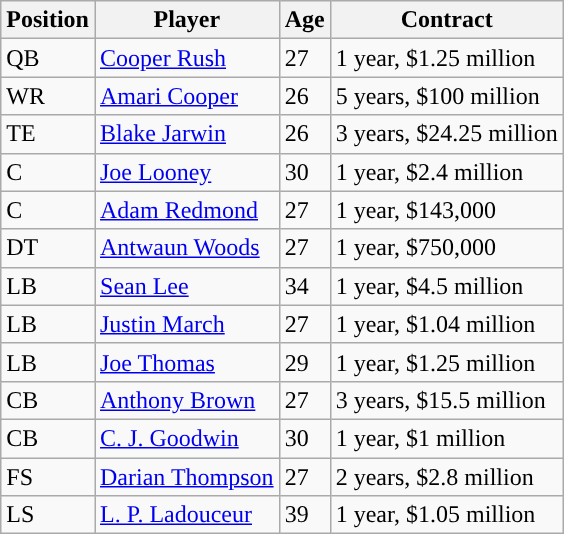<table class="wikitable">
<tr>
<th>Position</th>
<th>Player</th>
<th>Age</th>
<th>Contract</th>
</tr>
<tr>
<td>QB</td>
<td><a href='#'>Cooper Rush</a></td>
<td>27</td>
<td>1 year, $1.25 million</td>
</tr>
<tr>
<td>WR</td>
<td><a href='#'>Amari Cooper</a></td>
<td>26</td>
<td>5 years, $100 million</td>
</tr>
<tr>
<td>TE</td>
<td><a href='#'>Blake Jarwin</a></td>
<td>26</td>
<td>3 years, $24.25 million</td>
</tr>
<tr>
<td>C</td>
<td><a href='#'>Joe Looney</a></td>
<td>30</td>
<td>1 year, $2.4 million</td>
</tr>
<tr>
<td>C</td>
<td><a href='#'>Adam Redmond</a></td>
<td>27</td>
<td>1 year, $143,000</td>
</tr>
<tr>
<td>DT</td>
<td><a href='#'>Antwaun Woods</a></td>
<td>27</td>
<td>1 year, $750,000</td>
</tr>
<tr>
<td>LB</td>
<td><a href='#'>Sean Lee</a></td>
<td>34</td>
<td>1 year, $4.5 million</td>
</tr>
<tr>
<td>LB</td>
<td><a href='#'>Justin March</a></td>
<td>27</td>
<td>1 year, $1.04 million</td>
</tr>
<tr>
<td>LB</td>
<td><a href='#'>Joe Thomas</a></td>
<td>29</td>
<td>1 year, $1.25 million</td>
</tr>
<tr>
<td>CB</td>
<td><a href='#'>Anthony Brown</a></td>
<td>27</td>
<td>3 years, $15.5 million</td>
</tr>
<tr>
<td>CB</td>
<td><a href='#'>C. J. Goodwin</a></td>
<td>30</td>
<td>1 year, $1 million</td>
</tr>
<tr>
<td>FS</td>
<td><a href='#'>Darian Thompson</a></td>
<td>27</td>
<td>2 years, $2.8 million</td>
</tr>
<tr>
<td>LS</td>
<td><a href='#'>L. P. Ladouceur</a></td>
<td>39</td>
<td>1 year, $1.05 million</td>
</tr>
</table>
